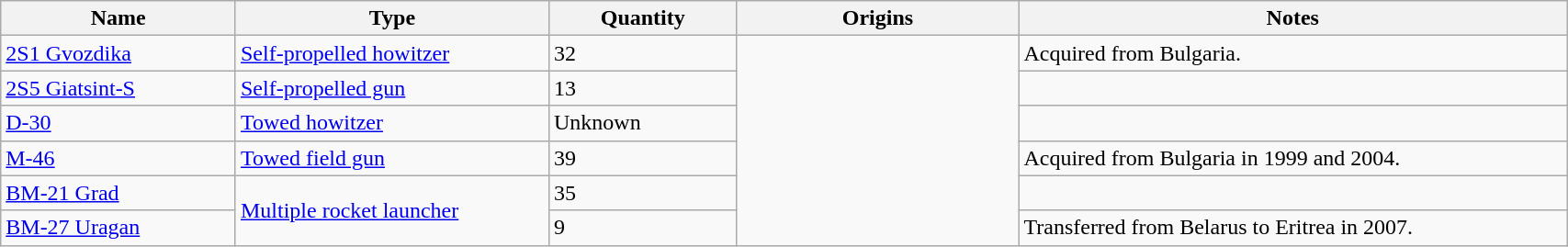<table class="wikitable" style="width:90%;">
<tr>
<th style="width:15%;">Name</th>
<th style="width:20%;">Type</th>
<th style="width:12%;">Quantity</th>
<th style="width:18%;">Origins</th>
<th>Notes</th>
</tr>
<tr>
<td><a href='#'>2S1 Gvozdika</a></td>
<td><a href='#'>Self-propelled howitzer</a></td>
<td>32</td>
<td rowspan="6"></td>
<td>Acquired from Bulgaria.</td>
</tr>
<tr>
<td><a href='#'>2S5 Giatsint-S</a></td>
<td><a href='#'>Self-propelled gun</a></td>
<td>13</td>
<td></td>
</tr>
<tr>
<td><a href='#'>D-30</a></td>
<td><a href='#'>Towed howitzer</a></td>
<td>Unknown</td>
<td></td>
</tr>
<tr>
<td><a href='#'>M-46</a></td>
<td><a href='#'>Towed field gun</a></td>
<td>39</td>
<td>Acquired from Bulgaria in 1999 and 2004.</td>
</tr>
<tr>
<td><a href='#'>BM-21 Grad</a></td>
<td rowspan="2"><a href='#'>Multiple rocket launcher</a></td>
<td>35</td>
<td></td>
</tr>
<tr>
<td><a href='#'>BM-27 Uragan</a></td>
<td>9</td>
<td>Transferred from Belarus to Eritrea in 2007.</td>
</tr>
</table>
